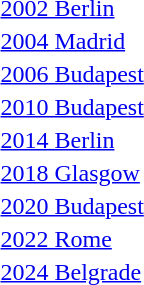<table>
<tr>
<td><a href='#'>2002 Berlin</a></td>
<td></td>
<td></td>
<td></td>
</tr>
<tr>
<td><a href='#'>2004 Madrid</a></td>
<td></td>
<td></td>
<td></td>
</tr>
<tr>
<td><a href='#'>2006 Budapest</a></td>
<td></td>
<td></td>
<td></td>
</tr>
<tr>
<td><a href='#'>2010 Budapest</a></td>
<td></td>
<td></td>
<td></td>
</tr>
<tr>
<td><a href='#'>2014 Berlin</a></td>
<td></td>
<td></td>
<td></td>
</tr>
<tr>
<td><a href='#'>2018 Glasgow</a></td>
<td></td>
<td></td>
<td></td>
</tr>
<tr>
<td><a href='#'>2020 Budapest</a></td>
<td></td>
<td></td>
<td></td>
</tr>
<tr>
<td><a href='#'>2022 Rome</a></td>
<td></td>
<td></td>
<td></td>
</tr>
<tr>
<td><a href='#'>2024 Belgrade</a></td>
<td></td>
<td></td>
<td></td>
</tr>
</table>
